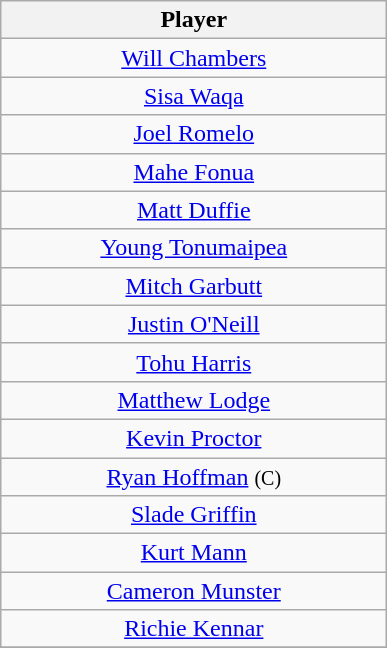<table class="wikitable" style="text-align: center;">
<tr>
<th style="width:250px;">Player</th>
</tr>
<tr>
<td><a href='#'>Will Chambers</a></td>
</tr>
<tr>
<td><a href='#'>Sisa Waqa</a></td>
</tr>
<tr>
<td><a href='#'>Joel Romelo</a></td>
</tr>
<tr>
<td><a href='#'>Mahe Fonua</a></td>
</tr>
<tr>
<td><a href='#'>Matt Duffie</a></td>
</tr>
<tr>
<td><a href='#'>Young Tonumaipea</a></td>
</tr>
<tr>
<td><a href='#'>Mitch Garbutt</a></td>
</tr>
<tr>
<td><a href='#'>Justin O'Neill</a></td>
</tr>
<tr>
<td><a href='#'>Tohu Harris</a></td>
</tr>
<tr>
<td><a href='#'>Matthew Lodge</a></td>
</tr>
<tr>
<td><a href='#'>Kevin Proctor</a></td>
</tr>
<tr>
<td><a href='#'>Ryan Hoffman</a> <small>(C)</small></td>
</tr>
<tr>
<td><a href='#'>Slade Griffin</a></td>
</tr>
<tr>
<td><a href='#'>Kurt Mann</a></td>
</tr>
<tr>
<td><a href='#'>Cameron Munster</a></td>
</tr>
<tr>
<td><a href='#'>Richie Kennar</a></td>
</tr>
<tr>
</tr>
</table>
